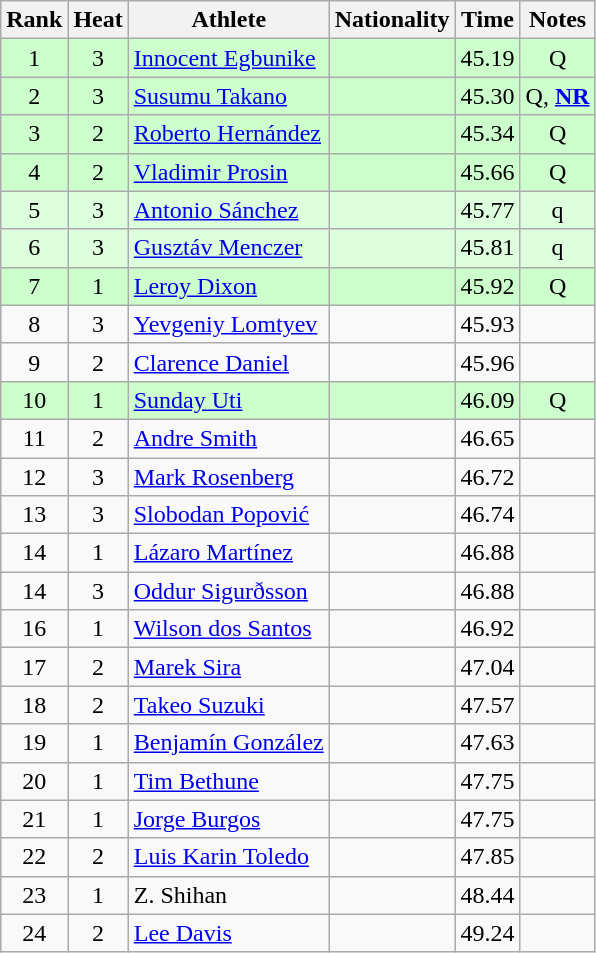<table class="wikitable sortable" style="text-align:center">
<tr>
<th>Rank</th>
<th>Heat</th>
<th>Athlete</th>
<th>Nationality</th>
<th>Time</th>
<th>Notes</th>
</tr>
<tr bgcolor=ccffcc>
<td>1</td>
<td>3</td>
<td align=left><a href='#'>Innocent Egbunike</a></td>
<td align=left></td>
<td>45.19</td>
<td>Q</td>
</tr>
<tr bgcolor=ccffcc>
<td>2</td>
<td>3</td>
<td align=left><a href='#'>Susumu Takano</a></td>
<td align=left></td>
<td>45.30</td>
<td>Q, <strong><a href='#'>NR</a></strong></td>
</tr>
<tr bgcolor=ccffcc>
<td>3</td>
<td>2</td>
<td align=left><a href='#'>Roberto Hernández</a></td>
<td align=left></td>
<td>45.34</td>
<td>Q</td>
</tr>
<tr bgcolor=ccffcc>
<td>4</td>
<td>2</td>
<td align=left><a href='#'>Vladimir Prosin</a></td>
<td align=left></td>
<td>45.66</td>
<td>Q</td>
</tr>
<tr bgcolor=ddffdd>
<td>5</td>
<td>3</td>
<td align=left><a href='#'>Antonio Sánchez</a></td>
<td align=left></td>
<td>45.77</td>
<td>q</td>
</tr>
<tr bgcolor=ddffdd>
<td>6</td>
<td>3</td>
<td align=left><a href='#'>Gusztáv Menczer</a></td>
<td align=left></td>
<td>45.81</td>
<td>q</td>
</tr>
<tr bgcolor=ccffcc>
<td>7</td>
<td>1</td>
<td align=left><a href='#'>Leroy Dixon</a></td>
<td align=left></td>
<td>45.92</td>
<td>Q</td>
</tr>
<tr>
<td>8</td>
<td>3</td>
<td align=left><a href='#'>Yevgeniy Lomtyev</a></td>
<td align=left></td>
<td>45.93</td>
<td></td>
</tr>
<tr>
<td>9</td>
<td>2</td>
<td align=left><a href='#'>Clarence Daniel</a></td>
<td align=left></td>
<td>45.96</td>
<td></td>
</tr>
<tr bgcolor=ccffcc>
<td>10</td>
<td>1</td>
<td align=left><a href='#'>Sunday Uti</a></td>
<td align=left></td>
<td>46.09</td>
<td>Q</td>
</tr>
<tr>
<td>11</td>
<td>2</td>
<td align=left><a href='#'>Andre Smith</a></td>
<td align=left></td>
<td>46.65</td>
<td></td>
</tr>
<tr>
<td>12</td>
<td>3</td>
<td align=left><a href='#'>Mark Rosenberg</a></td>
<td align=left></td>
<td>46.72</td>
<td></td>
</tr>
<tr>
<td>13</td>
<td>3</td>
<td align=left><a href='#'>Slobodan Popović</a></td>
<td align=left></td>
<td>46.74</td>
<td></td>
</tr>
<tr>
<td>14</td>
<td>1</td>
<td align=left><a href='#'>Lázaro Martínez</a></td>
<td align=left></td>
<td>46.88</td>
<td></td>
</tr>
<tr>
<td>14</td>
<td>3</td>
<td align=left><a href='#'>Oddur Sigurðsson</a></td>
<td align=left></td>
<td>46.88</td>
<td></td>
</tr>
<tr>
<td>16</td>
<td>1</td>
<td align=left><a href='#'>Wilson dos Santos</a></td>
<td align=left></td>
<td>46.92</td>
<td></td>
</tr>
<tr>
<td>17</td>
<td>2</td>
<td align=left><a href='#'>Marek Sira</a></td>
<td align=left></td>
<td>47.04</td>
<td></td>
</tr>
<tr>
<td>18</td>
<td>2</td>
<td align=left><a href='#'>Takeo Suzuki</a></td>
<td align=left></td>
<td>47.57</td>
<td></td>
</tr>
<tr>
<td>19</td>
<td>1</td>
<td align=left><a href='#'>Benjamín González</a></td>
<td align=left></td>
<td>47.63</td>
<td></td>
</tr>
<tr>
<td>20</td>
<td>1</td>
<td align=left><a href='#'>Tim Bethune</a></td>
<td align=left></td>
<td>47.75</td>
<td></td>
</tr>
<tr>
<td>21</td>
<td>1</td>
<td align=left><a href='#'>Jorge Burgos</a></td>
<td align=left></td>
<td>47.75</td>
<td></td>
</tr>
<tr>
<td>22</td>
<td>2</td>
<td align=left><a href='#'>Luis Karin Toledo</a></td>
<td align=left></td>
<td>47.85</td>
<td></td>
</tr>
<tr>
<td>23</td>
<td>1</td>
<td align=left>Z. Shihan</td>
<td align=left></td>
<td>48.44</td>
<td></td>
</tr>
<tr>
<td>24</td>
<td>2</td>
<td align=left><a href='#'>Lee Davis</a></td>
<td align=left></td>
<td>49.24</td>
<td></td>
</tr>
</table>
